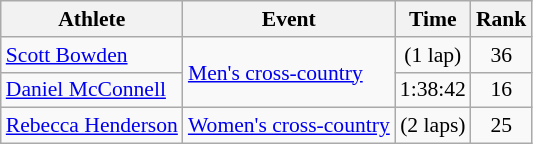<table class="wikitable" style="font-size:90%">
<tr>
<th>Athlete</th>
<th>Event</th>
<th>Time</th>
<th>Rank</th>
</tr>
<tr align=center>
<td align=left><a href='#'>Scott Bowden</a></td>
<td align=left rowspan=2><a href='#'>Men's cross-country</a></td>
<td> (1 lap)</td>
<td>36</td>
</tr>
<tr align=center>
<td align=left><a href='#'>Daniel McConnell</a></td>
<td>1:38:42</td>
<td>16</td>
</tr>
<tr align=center>
<td align=left><a href='#'>Rebecca Henderson</a></td>
<td align=left><a href='#'>Women's cross-country</a></td>
<td> (2 laps)</td>
<td>25</td>
</tr>
</table>
